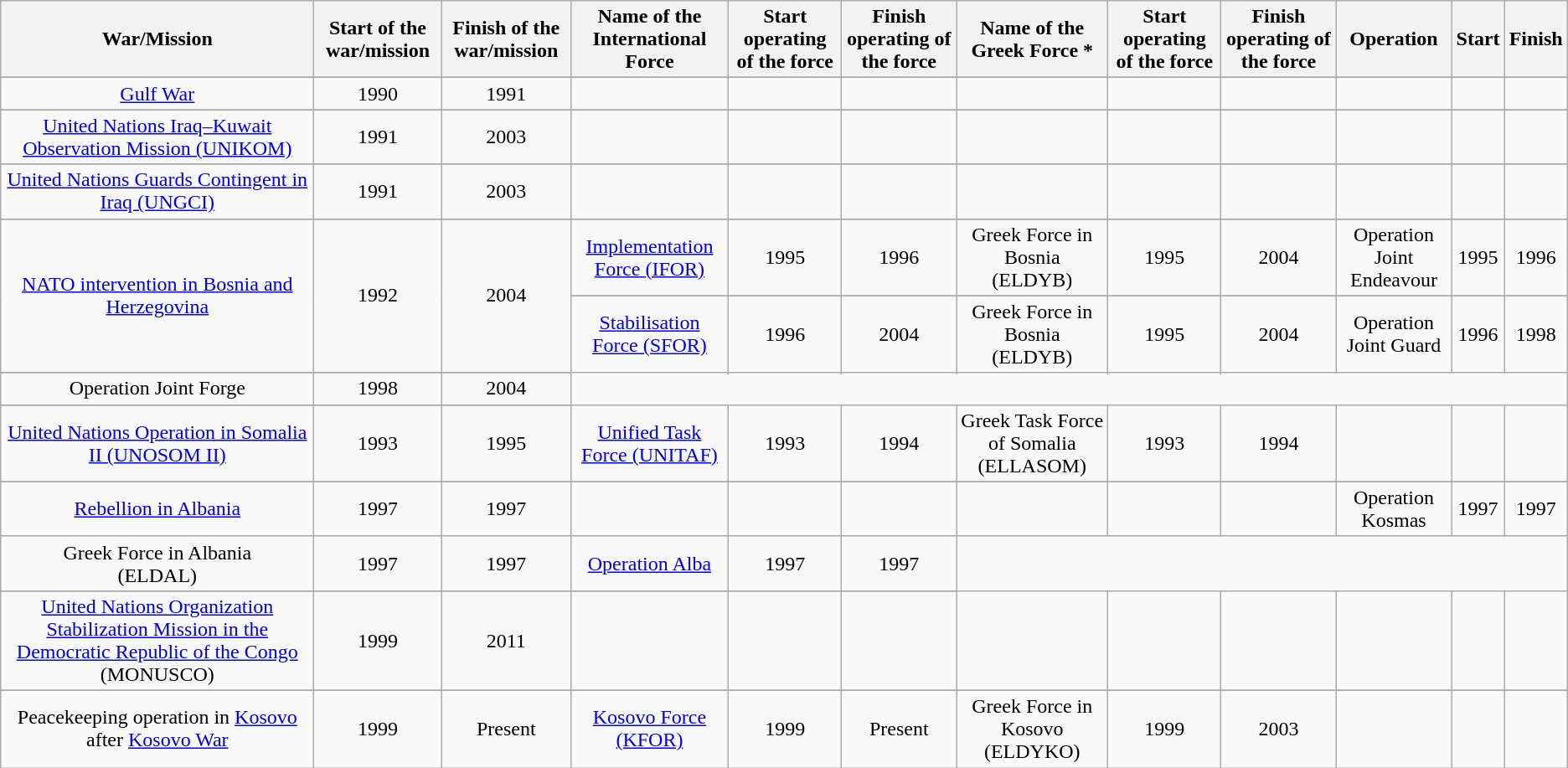<table class="wikitable" style="text-align:center">
<tr>
<th class="unsortable" width="20%">War/Mission</th>
<th>Start of the war/mission</th>
<th>Finish of the war/mission</th>
<th class="unsortable">Name of the International Force</th>
<th>Start operating of the force</th>
<th>Finish operating of the force</th>
<th class="unsortable">Name of the Greek Force <span> * </span></th>
<th>Start operating of the force</th>
<th>Finish operating of the force</th>
<th>Operation</th>
<th>Start</th>
<th>Finish</th>
</tr>
<tr>
</tr>
<tr>
<td><a href='#'>Gulf War</a></td>
<td>1990</td>
<td>1991</td>
<td></td>
<td></td>
<td></td>
<td></td>
<td></td>
<td></td>
<td></td>
<td></td>
<td></td>
</tr>
<tr>
</tr>
<tr>
<td><a href='#'>United Nations Iraq–Kuwait Observation Mission (UNIKOM)</a></td>
<td>1991</td>
<td>2003</td>
<td></td>
<td></td>
<td></td>
<td></td>
<td></td>
<td></td>
<td></td>
<td></td>
<td></td>
</tr>
<tr>
</tr>
<tr>
<td><a href='#'>United Nations Guards Contingent in Iraq (UNGCI)</a></td>
<td>1991</td>
<td>2003</td>
<td></td>
<td></td>
<td></td>
<td></td>
<td></td>
<td></td>
<td></td>
<td></td>
<td></td>
</tr>
<tr>
</tr>
<tr>
<td rowspan=3><a href='#'>NATO intervention in Bosnia and Herzegovina</a></td>
<td rowspan=3>1992</td>
<td rowspan=3>2004</td>
<td><a href='#'>Implementation Force (IFOR)</a></td>
<td>1995</td>
<td>1996</td>
<td>Greek Force in Bosnia <br> (ELDYB)</td>
<td>1995</td>
<td>2004</td>
<td>Operation Joint Endeavour</td>
<td>1995</td>
<td>1996</td>
</tr>
<tr>
</tr>
<tr>
<td rowspan=2><a href='#'>Stabilisation Force (SFOR)</a></td>
<td rowspan=2>1996</td>
<td rowspan=2>2004</td>
<td rowspan=2>Greek Force in Bosnia <br> (ELDYB)</td>
<td rowspan=2>1995</td>
<td rowspan=2>2004</td>
<td>Operation Joint Guard</td>
<td>1996</td>
<td>1998</td>
</tr>
<tr>
</tr>
<tr>
<td>Operation Joint Forge</td>
<td>1998</td>
<td>2004</td>
</tr>
<tr>
</tr>
<tr>
<td><a href='#'>United Nations Operation in Somalia II (UNOSOM II)</a></td>
<td>1993</td>
<td>1995</td>
<td><a href='#'>Unified Task Force (UNITAF)</a></td>
<td>1993</td>
<td>1994</td>
<td>Greek Task Force of Somalia (ELLASOM)</td>
<td>1993</td>
<td>1994</td>
<td></td>
<td></td>
<td></td>
</tr>
<tr>
</tr>
<tr>
<td rowspan=2><a href='#'>Rebellion in Albania</a></td>
<td rowspan=2>1997</td>
<td rowspan=2>1997</td>
<td rowspan=2></td>
<td rowspan=2></td>
<td rowspan=2></td>
<td></td>
<td></td>
<td></td>
<td>Operation Kosmas</td>
<td>1997</td>
<td>1997</td>
</tr>
<tr>
</tr>
<tr>
<td>Greek Force in Albania <br>(ELDAL)</td>
<td>1997</td>
<td>1997</td>
<td><a href='#'>Operation Alba</a></td>
<td>1997</td>
<td>1997</td>
</tr>
<tr>
</tr>
<tr>
<td><a href='#'>United Nations Organization Stabilization Mission in the Democratic Republic of the Congo</a> <br> (MONUSCO)</td>
<td>1999</td>
<td>2011</td>
<td></td>
<td></td>
<td></td>
<td></td>
<td></td>
<td></td>
<td></td>
<td></td>
<td></td>
</tr>
<tr>
</tr>
<tr>
<td>Peacekeeping operation in <a href='#'>Kosovo</a> after <a href='#'>Kosovo War</a></td>
<td>1999</td>
<td>Present</td>
<td><a href='#'>Kosovo Force <br> (KFOR)</a></td>
<td>1999</td>
<td>Present</td>
<td>Greek Force in Kosovo <br> (ELDYKO)</td>
<td>1999</td>
<td>2003</td>
<td></td>
<td></td>
<td></td>
</tr>
</table>
